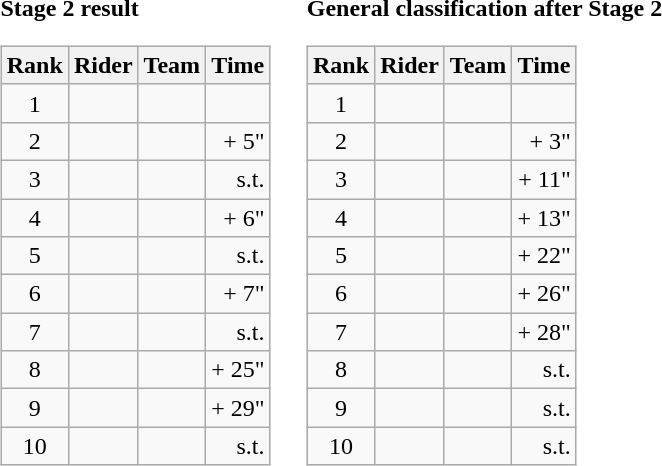<table>
<tr>
<td><strong>Stage 2 result</strong><br><table class="wikitable">
<tr>
<th scope="col">Rank</th>
<th scope="col">Rider</th>
<th scope="col">Team</th>
<th scope="col">Time</th>
</tr>
<tr>
<td style="text-align:center;">1</td>
<td></td>
<td></td>
<td style="text-align:right;"></td>
</tr>
<tr>
<td style="text-align:center;">2</td>
<td></td>
<td></td>
<td style="text-align:right;">+ 5"</td>
</tr>
<tr>
<td style="text-align:center;">3</td>
<td></td>
<td></td>
<td style="text-align:right;">s.t.</td>
</tr>
<tr>
<td style="text-align:center;">4</td>
<td></td>
<td></td>
<td style="text-align:right;">+ 6"</td>
</tr>
<tr>
<td style="text-align:center;">5</td>
<td></td>
<td></td>
<td style="text-align:right;">s.t.</td>
</tr>
<tr>
<td style="text-align:center;">6</td>
<td></td>
<td></td>
<td style="text-align:right;">+ 7"</td>
</tr>
<tr>
<td style="text-align:center;">7</td>
<td></td>
<td></td>
<td style="text-align:right;">s.t.</td>
</tr>
<tr>
<td style="text-align:center;">8</td>
<td></td>
<td></td>
<td style="text-align:right;">+ 25"</td>
</tr>
<tr>
<td style="text-align:center;">9</td>
<td></td>
<td></td>
<td style="text-align:right;">+ 29"</td>
</tr>
<tr>
<td style="text-align:center;">10</td>
<td></td>
<td></td>
<td style="text-align:right;">s.t.</td>
</tr>
</table>
</td>
<td></td>
<td><strong>General classification after Stage 2</strong><br><table class="wikitable">
<tr>
<th scope="col">Rank</th>
<th scope="col">Rider</th>
<th scope="col">Team</th>
<th scope="col">Time</th>
</tr>
<tr>
<td style="text-align:center;">1</td>
<td></td>
<td></td>
<td style="text-align:right;"></td>
</tr>
<tr>
<td style="text-align:center;">2</td>
<td></td>
<td></td>
<td style="text-align:right;">+ 3"</td>
</tr>
<tr>
<td style="text-align:center;">3</td>
<td></td>
<td></td>
<td style="text-align:right;">+ 11"</td>
</tr>
<tr>
<td style="text-align:center;">4</td>
<td></td>
<td></td>
<td style="text-align:right;">+ 13"</td>
</tr>
<tr>
<td style="text-align:center;">5</td>
<td></td>
<td></td>
<td style="text-align:right;">+ 22"</td>
</tr>
<tr>
<td style="text-align:center;">6</td>
<td></td>
<td></td>
<td style="text-align:right;">+ 26"</td>
</tr>
<tr>
<td style="text-align:center;">7</td>
<td></td>
<td></td>
<td style="text-align:right;">+ 28"</td>
</tr>
<tr>
<td style="text-align:center;">8</td>
<td></td>
<td></td>
<td style="text-align:right;">s.t.</td>
</tr>
<tr>
<td style="text-align:center;">9</td>
<td></td>
<td></td>
<td style="text-align:right;">s.t.</td>
</tr>
<tr>
<td style="text-align:center;">10</td>
<td></td>
<td></td>
<td style="text-align:right;">s.t.</td>
</tr>
</table>
</td>
</tr>
</table>
